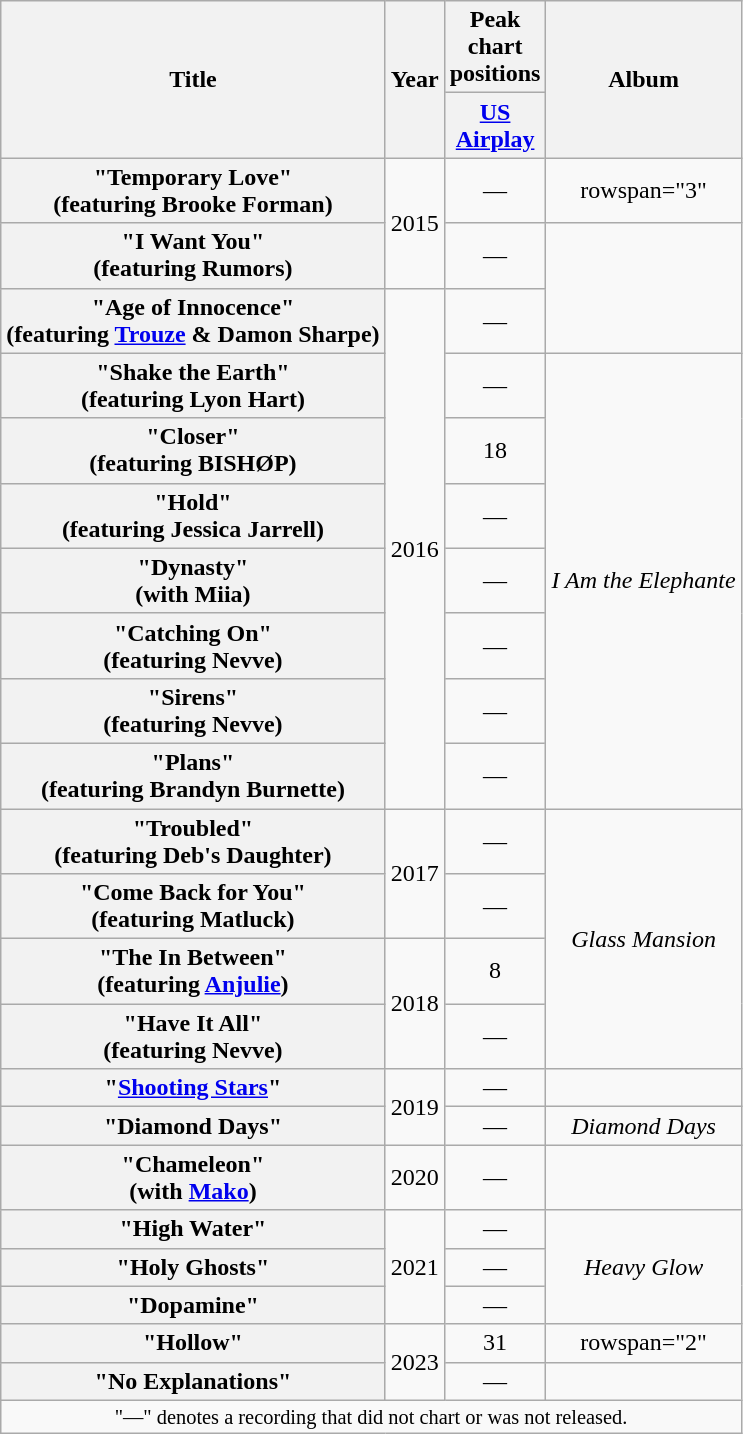<table class="wikitable plainrowheaders" style="text-align:center;">
<tr>
<th rowspan="2" scope="col">Title</th>
<th rowspan="2">Year</th>
<th>Peak<br>chart<br>positions</th>
<th rowspan="2">Album</th>
</tr>
<tr>
<th><span><a href='#'>US</a><br><a href='#'>Airplay</a></span><br></th>
</tr>
<tr>
<th scope="row">"Temporary Love"<br><span>(featuring Brooke Forman)</span></th>
<td rowspan="2">2015</td>
<td>—</td>
<td>rowspan="3" </td>
</tr>
<tr>
<th scope="row">"I Want You"<br><span>(featuring Rumors)</span></th>
<td>—</td>
</tr>
<tr>
<th scope="row">"Age of Innocence"<br><span>(featuring <a href='#'>Trouze</a> & Damon Sharpe)</span></th>
<td rowspan="8">2016</td>
<td>—</td>
</tr>
<tr>
<th scope="row">"Shake the Earth"<br><span>(featuring Lyon Hart)</span></th>
<td>—</td>
<td rowspan="7"><em>I Am the Elephante</em></td>
</tr>
<tr>
<th scope="row">"Closer"<br><span>(featuring BISHØP)</span></th>
<td>18</td>
</tr>
<tr>
<th scope="row">"Hold"<br><span>(featuring Jessica Jarrell)</span></th>
<td>—</td>
</tr>
<tr>
<th scope="row">"Dynasty"<br><span>(with Miia)</span></th>
<td>—</td>
</tr>
<tr>
<th scope="row">"Catching On"<br><span>(featuring Nevve)</span></th>
<td>—</td>
</tr>
<tr>
<th scope="row">"Sirens"<br><span>(featuring Nevve)</span></th>
<td>—</td>
</tr>
<tr>
<th scope="row">"Plans"<br><span>(featuring Brandyn Burnette)</span></th>
<td>—</td>
</tr>
<tr>
<th scope="row">"Troubled" <br><span>(featuring Deb's Daughter)</span></th>
<td rowspan="2">2017</td>
<td>—</td>
<td rowspan="4"><em>Glass Mansion</em></td>
</tr>
<tr>
<th scope="row">"Come Back for You" <br><span>(featuring Matluck)</span></th>
<td>—</td>
</tr>
<tr>
<th scope="row">"The In Between" <br><span>(featuring <a href='#'>Anjulie</a>)</span></th>
<td rowspan="2">2018</td>
<td>8</td>
</tr>
<tr>
<th scope="row">"Have It All" <br><span>(featuring Nevve)</span></th>
<td>—</td>
</tr>
<tr>
<th scope="row">"<a href='#'>Shooting Stars</a>"</th>
<td rowspan="2">2019</td>
<td>—</td>
<td></td>
</tr>
<tr>
<th scope="row">"Diamond Days"</th>
<td>—</td>
<td><em>Diamond Days</em></td>
</tr>
<tr>
<th scope="row">"Chameleon" <br><span>(with <a href='#'>Mako</a>)</span></th>
<td>2020</td>
<td>—</td>
<td></td>
</tr>
<tr>
<th scope="row">"High Water"</th>
<td rowspan="3">2021</td>
<td>—</td>
<td rowspan="3"><em>Heavy Glow</em></td>
</tr>
<tr>
<th scope="row">"Holy Ghosts"</th>
<td>—</td>
</tr>
<tr>
<th scope="row">"Dopamine"</th>
<td>—</td>
</tr>
<tr>
<th scope="row">"Hollow"<br></th>
<td rowspan="2">2023</td>
<td>31</td>
<td>rowspan="2" </td>
</tr>
<tr>
<th scope="row">"No Explanations"<br></th>
<td>—</td>
</tr>
<tr>
<td colspan="4" style="font-size:85%">"—" denotes a recording that did not chart or was not released.</td>
</tr>
</table>
